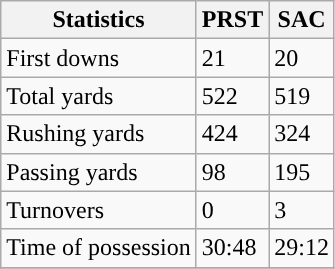<table class="wikitable">
<tr>
<th>Statistics</th>
<th>PRST</th>
<th>SAC</th>
</tr>
<tr>
<td>First downs</td>
<td>21</td>
<td>20</td>
</tr>
<tr>
<td>Total yards</td>
<td>522</td>
<td>519</td>
</tr>
<tr>
<td>Rushing yards</td>
<td>424</td>
<td>324</td>
</tr>
<tr>
<td>Passing yards</td>
<td>98</td>
<td>195</td>
</tr>
<tr>
<td>Turnovers</td>
<td>0</td>
<td>3</td>
</tr>
<tr>
<td>Time of possession</td>
<td>30:48</td>
<td>29:12</td>
</tr>
<tr>
</tr>
</table>
